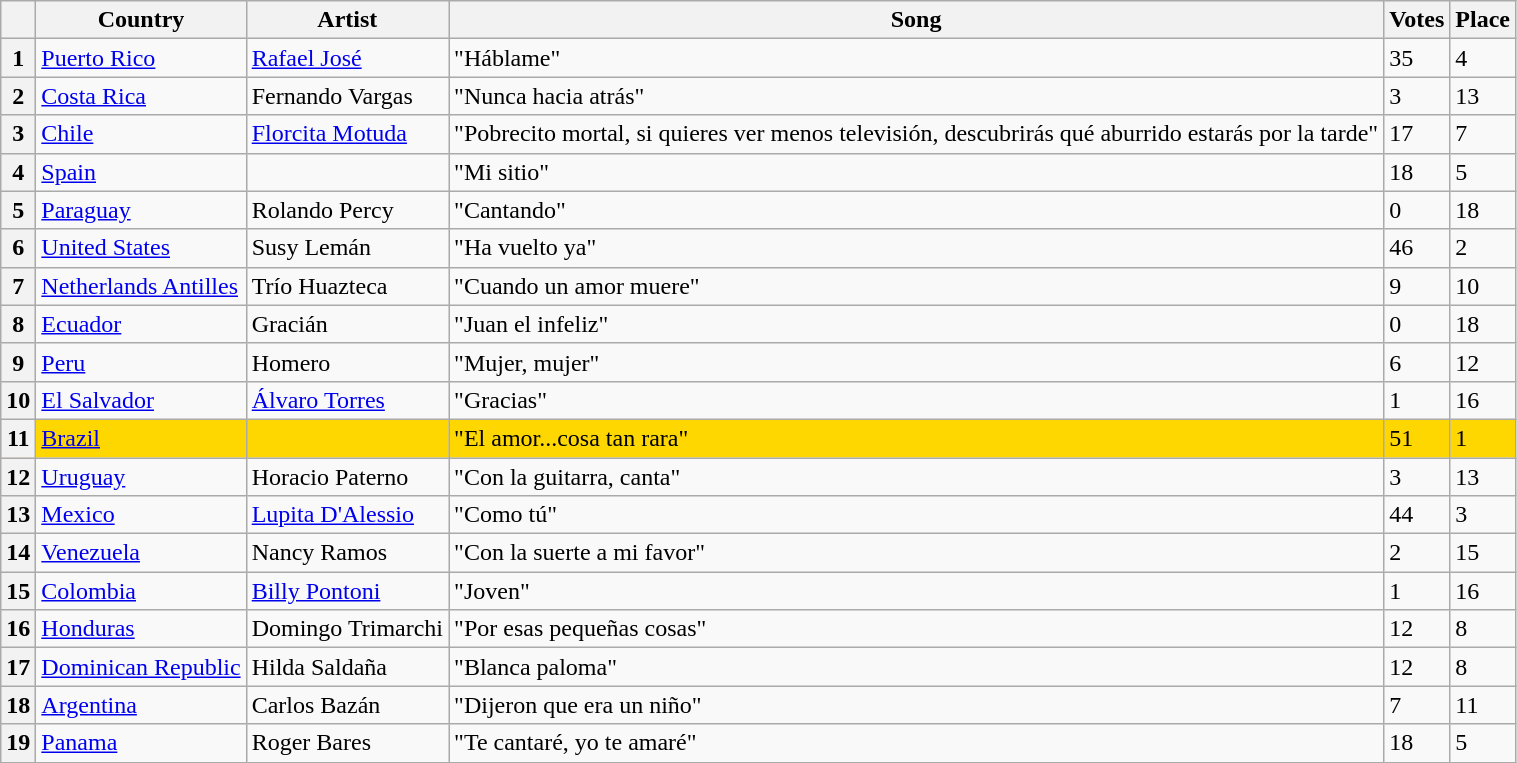<table class="wikitable sortable plainrowheaders">
<tr>
<th scope="col"></th>
<th scope="col">Country</th>
<th scope="col">Artist</th>
<th scope="col">Song</th>
<th scope="col" class="unsortable">Votes</th>
<th scope="col">Place</th>
</tr>
<tr>
<th scope="row" style="text-align:center;">1</th>
<td> <a href='#'>Puerto Rico</a></td>
<td><a href='#'>Rafael José</a></td>
<td>"Háblame"</td>
<td>35</td>
<td>4</td>
</tr>
<tr>
<th scope="row" style="text-align:center;">2</th>
<td> <a href='#'>Costa Rica</a></td>
<td>Fernando Vargas</td>
<td>"Nunca hacia atrás"</td>
<td>3</td>
<td>13</td>
</tr>
<tr>
<th scope="row" style="text-align:center;">3</th>
<td> <a href='#'>Chile</a></td>
<td><a href='#'>Florcita Motuda</a></td>
<td>"Pobrecito mortal, si quieres ver menos televisión, descubrirás qué aburrido estarás por la tarde"</td>
<td>17</td>
<td>7</td>
</tr>
<tr>
<th scope="row" style="text-align:center;">4</th>
<td> <a href='#'>Spain</a></td>
<td></td>
<td>"Mi sitio"</td>
<td>18</td>
<td>5</td>
</tr>
<tr>
<th scope="row" style="text-align:center;">5</th>
<td> <a href='#'>Paraguay</a></td>
<td>Rolando Percy</td>
<td>"Cantando"</td>
<td>0</td>
<td>18</td>
</tr>
<tr>
<th scope="row" style="text-align:center;">6</th>
<td> <a href='#'>United States</a></td>
<td>Susy Lemán</td>
<td>"Ha vuelto ya"</td>
<td>46</td>
<td>2</td>
</tr>
<tr>
<th scope="row" style="text-align:center;">7</th>
<td> <a href='#'>Netherlands Antilles</a></td>
<td>Trío Huazteca</td>
<td>"Cuando un amor muere"</td>
<td>9</td>
<td>10</td>
</tr>
<tr>
<th scope="row" style="text-align:center;">8</th>
<td> <a href='#'>Ecuador</a></td>
<td>Gracián</td>
<td>"Juan el infeliz"</td>
<td>0</td>
<td>18</td>
</tr>
<tr>
<th scope="row" style="text-align:center;">9</th>
<td> <a href='#'>Peru</a></td>
<td>Homero</td>
<td>"Mujer, mujer"</td>
<td>6</td>
<td>12</td>
</tr>
<tr>
<th scope="row" style="text-align:center;">10</th>
<td> <a href='#'>El Salvador</a></td>
<td><a href='#'>Álvaro Torres</a></td>
<td>"Gracias"</td>
<td>1</td>
<td>16</td>
</tr>
<tr style="background-color:gold;">
<th scope="row" style="text-align:center;">11</th>
<td> <a href='#'>Brazil</a></td>
<td></td>
<td>"El amor...cosa tan rara"</td>
<td>51</td>
<td>1</td>
</tr>
<tr>
<th scope="row" style="text-align:center;">12</th>
<td> <a href='#'>Uruguay</a></td>
<td>Horacio Paterno</td>
<td>"Con la guitarra, canta"</td>
<td>3</td>
<td>13</td>
</tr>
<tr>
<th scope="row" style="text-align:center;">13</th>
<td> <a href='#'>Mexico</a></td>
<td><a href='#'>Lupita D'Alessio</a></td>
<td>"Como tú"</td>
<td>44</td>
<td>3</td>
</tr>
<tr>
<th scope="row" style="text-align:center;">14</th>
<td> <a href='#'>Venezuela</a></td>
<td>Nancy Ramos</td>
<td>"Con la suerte a mi favor"</td>
<td>2</td>
<td>15</td>
</tr>
<tr>
<th scope="row" style="text-align:center;">15</th>
<td> <a href='#'>Colombia</a></td>
<td><a href='#'>Billy Pontoni</a></td>
<td>"Joven"</td>
<td>1</td>
<td>16</td>
</tr>
<tr>
<th scope="row" style="text-align:center;">16</th>
<td> <a href='#'>Honduras</a></td>
<td>Domingo Trimarchi</td>
<td>"Por esas pequeñas cosas"</td>
<td>12</td>
<td>8</td>
</tr>
<tr>
<th scope="row" style="text-align:center;">17</th>
<td> <a href='#'>Dominican Republic</a></td>
<td>Hilda Saldaña</td>
<td>"Blanca paloma"</td>
<td>12</td>
<td>8</td>
</tr>
<tr>
<th scope="row" style="text-align:center;">18</th>
<td> <a href='#'>Argentina</a></td>
<td>Carlos Bazán</td>
<td>"Dijeron que era un niño"</td>
<td>7</td>
<td>11</td>
</tr>
<tr>
<th scope="row" style="text-align:center;">19</th>
<td> <a href='#'>Panama</a></td>
<td>Roger Bares</td>
<td>"Te cantaré, yo te amaré"</td>
<td>18</td>
<td>5</td>
</tr>
</table>
